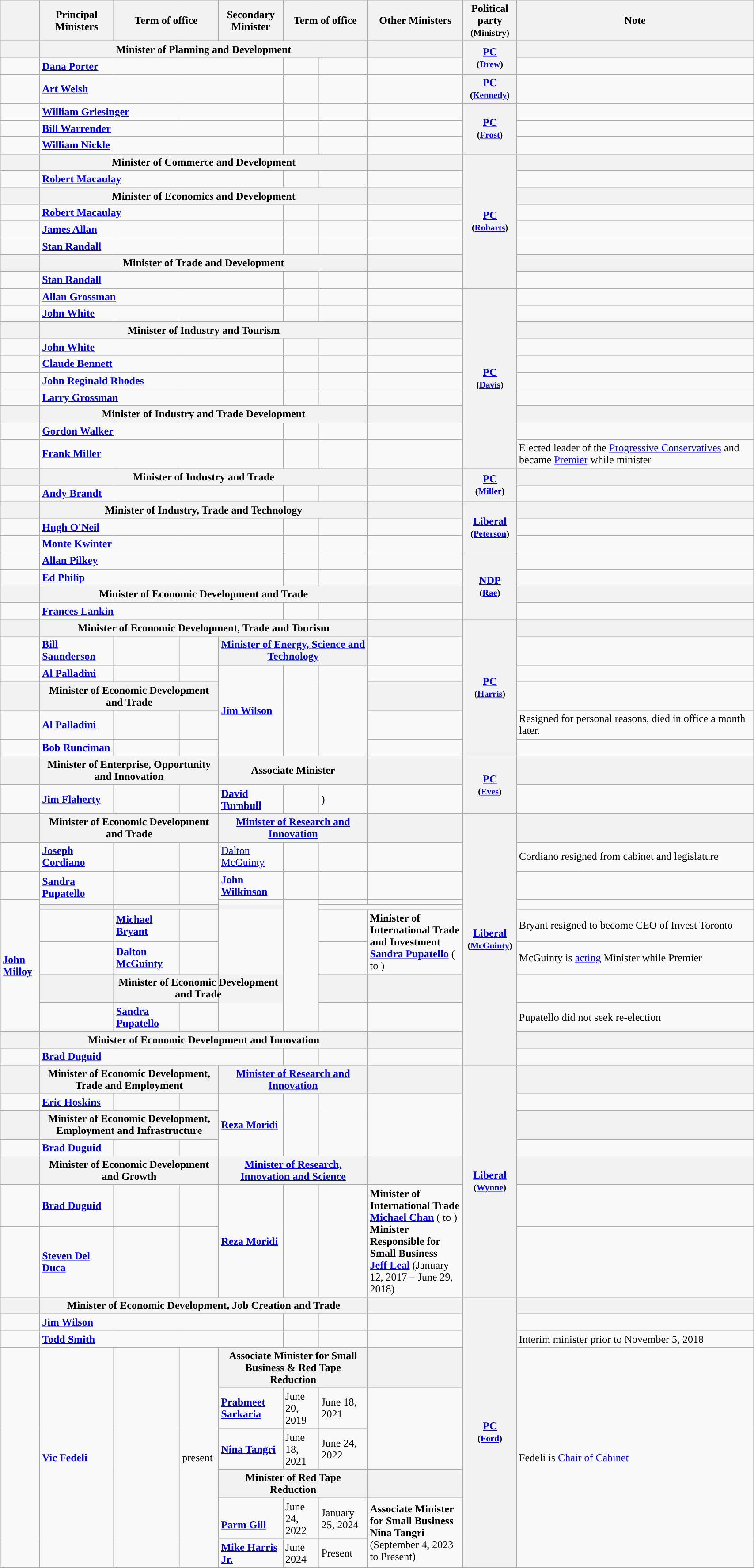<table class="wikitable" style="width: 90%">
<tr>
<th></th>
<th>Principal Ministers</th>
<th colspan=2>Term of office</th>
<th>Secondary Minister</th>
<th colspan=2>Term of office</th>
<th>Other Ministers</th>
<th>Political party<br><small>(Ministry)</small></th>
<th style="width: 350px;">Note</th>
</tr>
<tr>
<th></th>
<th colspan=6>Minister of Planning and Development</th>
<th></th>
<th rowspan=2; style="background:"><a href='#'>PC</a><br><small>(<a href='#'>Drew</a>)</small></th>
<th></th>
</tr>
<tr>
<td style="background:"></td>
<td colspan=4><strong><a href='#'>Dana Porter</a></strong></td>
<td></td>
<td></td>
<td></td>
<td></td>
</tr>
<tr>
<td style="background:"></td>
<td colspan=4><strong><a href='#'>Art Welsh</a></strong></td>
<td></td>
<td></td>
<td></td>
<th style="background:"><a href='#'>PC</a><br><small>(<a href='#'>Kennedy</a>)</small></th>
<td></td>
</tr>
<tr>
<td style="background:"></td>
<td colspan=4><strong><a href='#'>William Griesinger</a></strong></td>
<td></td>
<td></td>
<td></td>
<th rowspan=3; style="background:"><a href='#'>PC</a><br><small>(<a href='#'>Frost</a>)</small></th>
<td></td>
</tr>
<tr>
<td style="background:"></td>
<td colspan=4><strong><a href='#'>Bill Warrender</a></strong></td>
<td></td>
<td></td>
<td></td>
<td></td>
</tr>
<tr>
<td style="background:"></td>
<td colspan=4><strong><a href='#'>William Nickle</a></strong></td>
<td></td>
<td></td>
<td></td>
<td></td>
</tr>
<tr>
<th></th>
<th colspan=6>Minister of Commerce and Development</th>
<th></th>
<th rowspan=8; style="background:"><a href='#'>PC</a><br><small>(<a href='#'>Robarts</a>)</small></th>
<th></th>
</tr>
<tr>
<td style="background:"></td>
<td colspan=4><strong><a href='#'>Robert Macaulay</a></strong></td>
<td></td>
<td></td>
<td></td>
<td></td>
</tr>
<tr>
<th></th>
<th colspan=6>Minister of Economics and Development</th>
<th></th>
<th></th>
</tr>
<tr>
<td style="background:"></td>
<td colspan=4><strong><a href='#'>Robert Macaulay</a></strong></td>
<td></td>
<td></td>
<td></td>
<td></td>
</tr>
<tr>
<td style="background:"></td>
<td colspan=4><strong><a href='#'>James Allan</a></strong></td>
<td></td>
<td></td>
<td></td>
<td></td>
</tr>
<tr>
<td style="background:"></td>
<td colspan=4><strong><a href='#'>Stan Randall</a></strong></td>
<td></td>
<td></td>
<td></td>
<td></td>
</tr>
<tr>
<th></th>
<th colspan=6>Minister of Trade and Development</th>
<th></th>
<th></th>
</tr>
<tr>
<td style="background:"></td>
<td colspan=4><strong><a href='#'>Stan Randall</a></strong></td>
<td></td>
<td></td>
<td></td>
<td></td>
</tr>
<tr>
<td style="background:"></td>
<td colspan=4><strong><a href='#'>Allan Grossman</a></strong></td>
<td></td>
<td></td>
<td></td>
<th rowspan=10; style="background:"><a href='#'>PC</a><br><small>(<a href='#'>Davis</a>)</small></th>
<td></td>
</tr>
<tr>
<td style="background:"></td>
<td colspan=4><strong><a href='#'>John White</a></strong></td>
<td></td>
<td></td>
<td></td>
<td></td>
</tr>
<tr>
<th></th>
<th colspan=6>Minister of Industry and Tourism</th>
<th></th>
<th></th>
</tr>
<tr>
<td style="background:"></td>
<td colspan=4><strong><a href='#'>John White</a></strong></td>
<td></td>
<td></td>
<td></td>
<td></td>
</tr>
<tr>
<td style="background:"></td>
<td colspan=4><strong><a href='#'>Claude Bennett</a></strong></td>
<td></td>
<td></td>
<td></td>
<td></td>
</tr>
<tr>
<td style="background:"></td>
<td colspan=4><strong><a href='#'>John Reginald Rhodes</a></strong></td>
<td></td>
<td></td>
<td></td>
<td></td>
</tr>
<tr>
<td style="background:"></td>
<td colspan=4><strong><a href='#'>Larry Grossman</a></strong></td>
<td></td>
<td></td>
<td></td>
<td></td>
</tr>
<tr>
<th></th>
<th colspan=6>Minister of Industry and Trade Development</th>
<th></th>
<th></th>
</tr>
<tr>
<td style="background:"></td>
<td colspan=4><strong><a href='#'>Gordon Walker</a></strong></td>
<td></td>
<td></td>
<td></td>
<td></td>
</tr>
<tr>
<td style="background:"></td>
<td colspan=4><strong><a href='#'>Frank Miller</a></strong></td>
<td></td>
<td></td>
<td></td>
<td>Elected leader of the <a href='#'>Progressive Conservatives</a> and became <a href='#'>Premier</a> while minister</td>
</tr>
<tr>
<th></th>
<th colspan=6>Minister of Industry and Trade</th>
<th></th>
<th rowspan=2; style="background:"><a href='#'>PC</a><br><small>(<a href='#'>Miller</a>)</small></th>
<th></th>
</tr>
<tr>
<td style="background:"></td>
<td colspan=4><strong><a href='#'>Andy Brandt</a></strong></td>
<td></td>
<td></td>
<td></td>
<td></td>
</tr>
<tr>
<th></th>
<th colspan=6>Minister of Industry, Trade and Technology</th>
<th></th>
<th rowspan=3; style="background:"><a href='#'>Liberal</a><br><small>(<a href='#'>Peterson</a>)</small></th>
<th></th>
</tr>
<tr>
<td style="background:"></td>
<td colspan=4><strong><a href='#'>Hugh O'Neil</a></strong></td>
<td></td>
<td></td>
<td></td>
<td></td>
</tr>
<tr>
<td style="background:"></td>
<td colspan=4><strong><a href='#'>Monte Kwinter</a></strong></td>
<td></td>
<td></td>
<td></td>
<td></td>
</tr>
<tr>
<td style="background:"></td>
<td colspan=4><strong><a href='#'>Allan Pilkey</a></strong></td>
<td></td>
<td></td>
<td></td>
<th rowspan=4; style="background:"><a href='#'>NDP</a><br><small>(<a href='#'>Rae</a>)</small></th>
<td></td>
</tr>
<tr>
<td style="background:"></td>
<td colspan=4><strong><a href='#'>Ed Philip</a></strong></td>
<td></td>
<td></td>
<td></td>
<td></td>
</tr>
<tr>
<th></th>
<th colspan=6>Minister of Economic Development and Trade</th>
<th></th>
<th></th>
</tr>
<tr>
<td style="background:"></td>
<td colspan=4><strong><a href='#'>Frances Lankin</a></strong></td>
<td></td>
<td></td>
<td></td>
<td></td>
</tr>
<tr>
<th></th>
<th colspan=6>Minister of Economic Development, Trade and Tourism</th>
<th></th>
<th rowspan=6; style="background:"><a href='#'>PC</a><br><small>(<a href='#'>Harris</a>)</small></th>
<th></th>
</tr>
<tr>
<td style="background:"></td>
<td><strong><a href='#'>Bill Saunderson</a></strong></td>
<td></td>
<td></td>
<th colspan=3><a href='#'>Minister of Energy, Science and Technology</a></th>
<td></td>
<td></td>
</tr>
<tr>
<td style="background:"></td>
<td><strong> <a href='#'>Al Palladini</a></strong></td>
<td></td>
<td></td>
<td rowspan=4;><strong><a href='#'>Jim Wilson</a></strong></td>
<td rowspan=4></td>
<td rowspan=4></td>
<td></td>
<td></td>
</tr>
<tr>
<th></th>
<th colspan=3>Minister of Economic Development and Trade</th>
<th></th>
<td></td>
</tr>
<tr>
<td style="background:"></td>
<td><strong> <a href='#'>Al Palladini</a></strong></td>
<td></td>
<td></td>
<td></td>
<td>Resigned for personal reasons, died in office a month later.</td>
</tr>
<tr>
<td style="background:"></td>
<td><strong><a href='#'>Bob Runciman</a></strong></td>
<td></td>
<td></td>
<td></td>
<td></td>
</tr>
<tr>
<th></th>
<th colspan=3>Minister of Enterprise, Opportunity and Innovation</th>
<th colspan=3>Associate Minister</th>
<th></th>
<th rowspan=2; style="background:"><a href='#'>PC</a><br><small>(<a href='#'>Eves</a>)</small></th>
<th></th>
</tr>
<tr>
<td style="background:"></td>
<td><strong><a href='#'>Jim Flaherty</a></strong></td>
<td></td>
<td></td>
<td><strong><a href='#'>David Turnbull</a></strong></td>
<td></td>
<td>)</td>
<td></td>
<td></td>
</tr>
<tr>
<th></th>
<th colspan=3>Minister of Economic Development and Trade</th>
<th colspan=3><a href='#'>Minister of Research and Innovation</a></th>
<th></th>
<th rowspan=11; style="background:"><a href='#'>Liberal</a><br><small>(<a href='#'>McGuinty</a>)</small></th>
<th></th>
</tr>
<tr>
<td style="background:"></td>
<td><strong><a href='#'>Joseph Cordiano</a></strong></td>
<td></td>
<td></td>
<td><a href='#'>Dalton McGuinty</a></td>
<td></td>
<td><br></td>
<td></td>
<td>Cordiano resigned from cabinet and legislature</td>
</tr>
<tr>
<td style="background:"></td>
<td rowspan=2><strong><a href='#'>Sandra Pupatello</a></strong></td>
<td rowspan=2></td>
<td rowspan=2></td>
<td><strong><a href='#'>John Wilkinson</a></strong></td>
<td></td>
<td></td>
<td></td>
<td></td>
</tr>
<tr>
<td rowspan=6;><strong><a href='#'>John Milloy</a></strong></td>
<td rowspan=6></td>
<td rowspan=6></td>
<td></td>
<td></td>
</tr>
<tr>
<th></th>
<th colspan=3></th>
</tr>
<tr>
<td style="background:"></td>
<td><strong><a href='#'>Michael Bryant</a></strong></td>
<td></td>
<td></td>
<td rowspan=2><strong>Minister of International Trade and Investment</strong><br><strong><a href='#'>Sandra Pupatello</a></strong> ( to )</td>
<td>Bryant resigned to become CEO of Invest Toronto</td>
</tr>
<tr>
<td style="background:"></td>
<td><strong><a href='#'>Dalton McGuinty</a></strong></td>
<td></td>
<td></td>
<td>McGuinty is <a href='#'>acting</a> Minister while Premier</td>
</tr>
<tr>
<th></th>
<th colspan=3>Minister of Economic Development and Trade</th>
<th></th>
<th></th>
</tr>
<tr>
<td style="background:"></td>
<td><strong><a href='#'>Sandra Pupatello</a></strong></td>
<td></td>
<td></td>
<td></td>
<td>Pupatello did not seek re-election</td>
</tr>
<tr>
<th></th>
<th colspan=6>Minister of Economic Development and Innovation</th>
<th></th>
<th></th>
</tr>
<tr>
<td style="background:"></td>
<td colspan=4><strong><a href='#'>Brad Duguid</a></strong></td>
<td></td>
<td></td>
<td></td>
<td></td>
</tr>
<tr>
<th></th>
<th colspan=3>Minister of Economic Development, Trade and Employment</th>
<th colspan=3><strong><a href='#'>Minister of Research and Innovation</a></strong></th>
<th></th>
<th rowspan=7; style="background:"><a href='#'>Liberal</a><br><small>(<a href='#'>Wynne</a>)</small></th>
<th></th>
</tr>
<tr>
<td style="background:"></td>
<td><strong><a href='#'>Eric Hoskins</a></strong></td>
<td></td>
<td></td>
<td rowspan=3><strong><a href='#'>Reza Moridi</a></strong></td>
<td rowspan=3></td>
<td rowspan=3></td>
<td rowspan=3></td>
<td></td>
</tr>
<tr>
<th></th>
<th colspan=3>Minister of Economic Development, Employment and Infrastructure</th>
<th></th>
</tr>
<tr>
<td style="background:"></td>
<td><strong><a href='#'>Brad Duguid</a></strong></td>
<td></td>
<td></td>
<td></td>
</tr>
<tr>
<th></th>
<th colspan=3>Minister of Economic Development and Growth</th>
<th colspan=3><strong><a href='#'>Minister of Research, Innovation and Science</a></strong></th>
<th></th>
<th></th>
</tr>
<tr>
<td style="background:"></td>
<td><strong><a href='#'>Brad Duguid</a></strong></td>
<td></td>
<td></td>
<td rowspan=2><strong><a href='#'>Reza Moridi</a></strong></td>
<td rowspan=2></td>
<td rowspan=2></td>
<td rowspan=2><strong>Minister of International Trade</strong><br><strong><a href='#'>Michael Chan</a></strong> ( to )<br><strong>Minister Responsible for Small Business</strong><br><strong><a href='#'>Jeff Leal</a></strong> (January 12, 2017 – June 29, 2018)</td>
<td></td>
</tr>
<tr>
<td style="background:"></td>
<td><strong><a href='#'>Steven Del Duca</a></strong></td>
<td></td>
<td></td>
<td></td>
</tr>
<tr>
<th></th>
<th colspan=6>Minister of Economic Development, Job Creation and Trade</th>
<th></th>
<th rowspan=12; style="background:"><a href='#'>PC</a><br><small>(<a href='#'>Ford</a>)</small></th>
<th></th>
</tr>
<tr>
<td style="background:"></td>
<td colspan=4><strong><a href='#'>Jim Wilson</a></strong></td>
<td></td>
<td></td>
<td></td>
<td></td>
</tr>
<tr>
<td style="background:"></td>
<td colspan=4><strong><a href='#'>Todd Smith</a></strong></td>
<td></td>
<td></td>
<td></td>
<td>Interim minister prior to November 5, 2018</td>
</tr>
<tr>
<td rowspan=7; style="background:"></td>
<td rowspan=7><strong><a href='#'>Vic Fedeli</a></strong></td>
<td rowspan=7></td>
<td rowspan=7>present</td>
<th colspan=3><strong>Associate Minister for Small Business & Red Tape Reduction</strong></th>
<th></th>
<td rowspan=7>Fedeli is <a href='#'>Chair of Cabinet</a></td>
</tr>
<tr>
<td><strong><a href='#'>Prabmeet Sarkaria</a></strong></td>
<td>June 20, 2019</td>
<td>June 18, 2021</td>
</tr>
<tr>
<td><strong><a href='#'>Nina Tangri</a></strong></td>
<td>June 18, 2021</td>
<td>June 24, 2022</td>
</tr>
<tr>
<th colspan=3><strong>Minister of Red Tape Reduction</strong></th>
<th></th>
</tr>
<tr>
<td><br><strong><a href='#'>Parm Gill</a></strong></td>
<td>June 24, 2022</td>
<td>January 25, 2024</td>
<td rowspan=2><strong>Associate Minister for Small Business</strong><br> <strong>Nina Tangri</strong> (September 4, 2023 to Present)</td>
</tr>
<tr>
<td><strong><a href='#'>Mike Harris Jr.</a></strong></td>
<td>June 2024</td>
<td>Present<br></td>
</tr>
</table>
